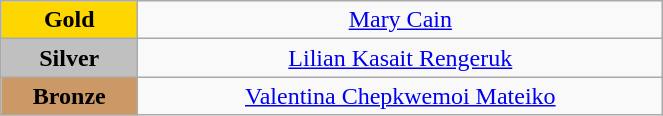<table class="wikitable" style="text-align:center; " width="35%">
<tr>
<td bgcolor="gold"><strong>Gold</strong></td>
<td><a href='#'>Mary Cain</a><br>  <small><em></em></small></td>
</tr>
<tr>
<td bgcolor="silver"><strong>Silver</strong></td>
<td><a href='#'>Lilian Kasait Rengeruk</a><br>  <small><em></em></small></td>
</tr>
<tr>
<td bgcolor="CC9966"><strong>Bronze</strong></td>
<td><a href='#'>Valentina Chepkwemoi Mateiko</a><br>  <small><em></em></small></td>
</tr>
</table>
